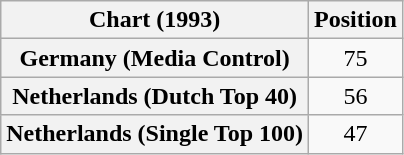<table class="wikitable sortable plainrowheaders" style="text-align:center">
<tr>
<th scope="col">Chart (1993)</th>
<th scope="col">Position</th>
</tr>
<tr>
<th scope="row">Germany (Media Control)</th>
<td>75</td>
</tr>
<tr>
<th scope="row">Netherlands (Dutch Top 40)</th>
<td>56</td>
</tr>
<tr>
<th scope="row">Netherlands (Single Top 100)</th>
<td>47</td>
</tr>
</table>
